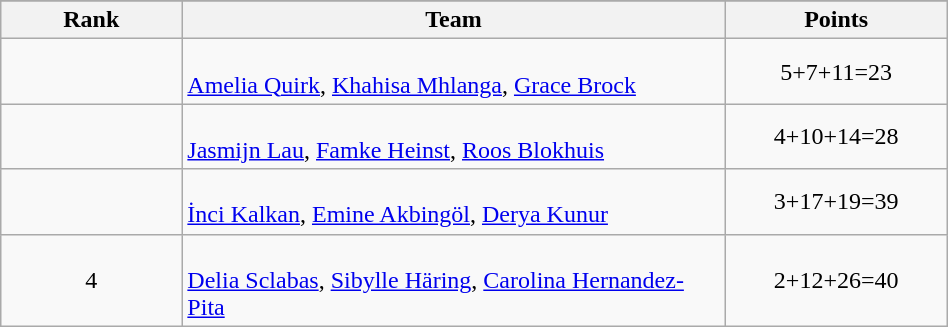<table class="wikitable" style="text-align:center;" width="50%">
<tr>
</tr>
<tr>
<th width=10%>Rank</th>
<th width=30%>Team</th>
<th width=10%>Points</th>
</tr>
<tr>
<td></td>
<td align=left><br><a href='#'>Amelia Quirk</a>, <a href='#'>Khahisa Mhlanga</a>, <a href='#'>Grace Brock</a></td>
<td>5+7+11=23</td>
</tr>
<tr>
<td></td>
<td align=left><br><a href='#'>Jasmijn Lau</a>, <a href='#'>Famke Heinst</a>, <a href='#'>Roos Blokhuis</a></td>
<td>4+10+14=28</td>
</tr>
<tr>
<td></td>
<td align=left><br><a href='#'>İnci Kalkan</a>, <a href='#'>Emine Akbingöl</a>, <a href='#'>Derya Kunur</a></td>
<td>3+17+19=39</td>
</tr>
<tr>
<td>4</td>
<td align=left><br><a href='#'>Delia Sclabas</a>, <a href='#'>Sibylle Häring</a>, <a href='#'>Carolina Hernandez-Pita</a></td>
<td>2+12+26=40</td>
</tr>
</table>
